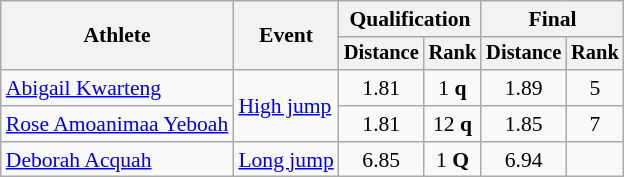<table class="wikitable" style="font-size:90%">
<tr>
<th rowspan=2>Athlete</th>
<th rowspan=2>Event</th>
<th colspan=2>Qualification</th>
<th colspan=2>Final</th>
</tr>
<tr style="font-size:95%">
<th>Distance</th>
<th>Rank</th>
<th>Distance</th>
<th>Rank</th>
</tr>
<tr align=center>
<td align=left><a href='#'>Abigail Kwarteng</a></td>
<td align=left rowspan=2><a href='#'>High jump</a></td>
<td>1.81</td>
<td>1 <strong>q</strong></td>
<td>1.89</td>
<td>5</td>
</tr>
<tr align=center>
<td align=left><a href='#'>Rose Amoanimaa Yeboah</a></td>
<td>1.81</td>
<td>12 <strong>q</strong></td>
<td>1.85</td>
<td>7</td>
</tr>
<tr align=center>
<td align=left><a href='#'>Deborah Acquah</a></td>
<td align=left><a href='#'>Long jump</a></td>
<td>6.85</td>
<td>1 <strong>Q</strong></td>
<td>6.94</td>
<td></td>
</tr>
</table>
